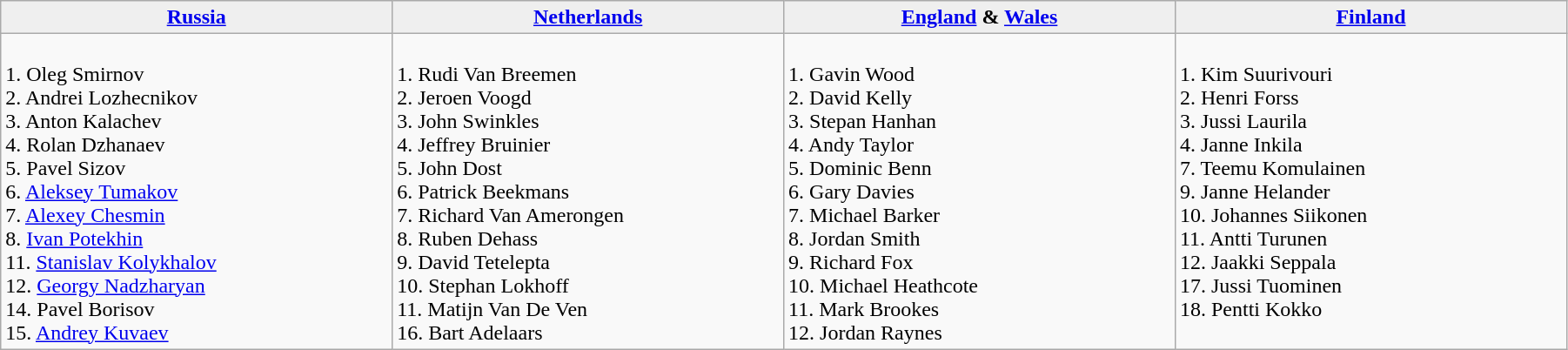<table class="wikitable mw-collapsible mw-collapsed" cellpadding=5 cellspacing=0 style="width:95%">
<tr align=center>
<td bgcolor="#efefef" width="200"><strong> <a href='#'>Russia</a></strong></td>
<td bgcolor="#efefef" width="200"><strong> <a href='#'>Netherlands</a></strong></td>
<td bgcolor="#efefef" width="200"><strong> <a href='#'>England</a> &  <a href='#'>Wales</a></strong></td>
<td bgcolor="#efefef" width="200"><strong> <a href='#'>Finland</a></strong></td>
</tr>
<tr valign=top>
<td><br>1. Oleg Smirnov<br>
2. Andrei Lozhecnikov<br>
3. Anton Kalachev<br>
4. Rolan Dzhanaev<br>
5. Pavel Sizov<br>
6. <a href='#'>Aleksey Tumakov</a><br>
7. <a href='#'>Alexey Chesmin</a><br>
8. <a href='#'>Ivan Potekhin</a><br>
11. <a href='#'>Stanislav Kolykhalov</a><br>
12. <a href='#'>Georgy Nadzharyan</a><br>
14. Pavel Borisov<br>
15. <a href='#'>Andrey Kuvaev</a><br></td>
<td><br>1. Rudi Van Breemen<br>
2. Jeroen Voogd<br>
3. John Swinkles<br>
4. Jeffrey Bruinier<br>
5. John Dost<br>
6. Patrick Beekmans<br>
7. Richard Van Amerongen<br>
8. Ruben Dehass<br>
9. David Tetelepta<br>
10. Stephan Lokhoff<br>
11. Matijn Van De Ven<br>
16. Bart Adelaars<br></td>
<td><br>1. Gavin Wood<br>
2. David Kelly<br>
3. Stepan Hanhan<br>
4. Andy Taylor<br>
5. Dominic Benn<br>
6. Gary Davies<br>
7. Michael Barker<br>
8. Jordan Smith<br>
9. Richard Fox<br>
10. Michael Heathcote<br>
11. Mark Brookes<br>
12. Jordan Raynes<br></td>
<td><br>1. Kim Suurivouri<br>
2. Henri Forss<br>
3. Jussi Laurila<br>
4. Janne Inkila<br>
7. Teemu Komulainen<br>
9. Janne Helander<br>
10. Johannes Siikonen<br>
11. Antti Turunen<br>
12. Jaakki Seppala<br>
17. Jussi Tuominen<br>
18. Pentti Kokko<br></td>
</tr>
</table>
